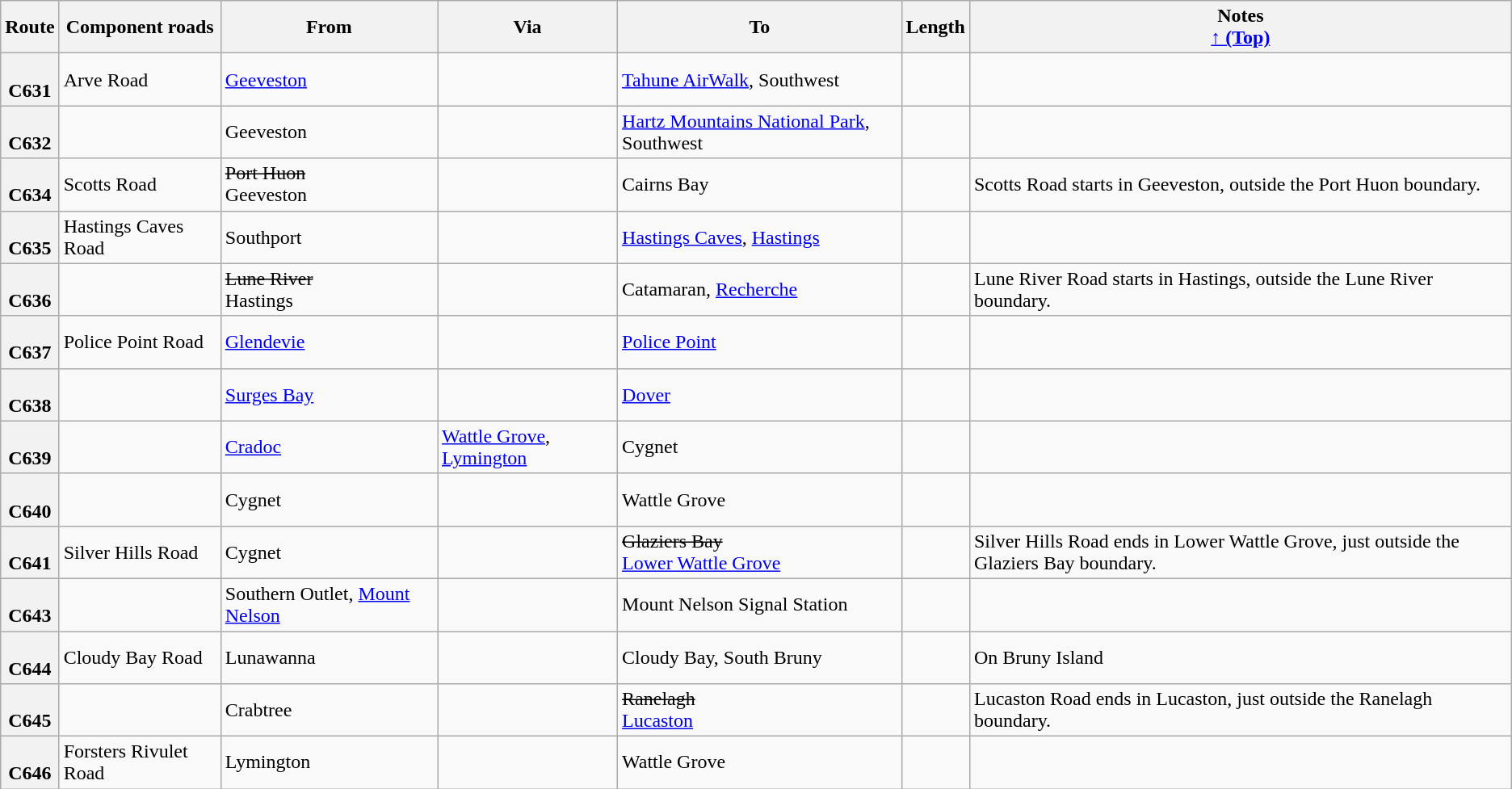<table class="wikitable">
<tr>
<th scope="col">Route</th>
<th scope="col">Component roads</th>
<th scope="col">From</th>
<th scope="col">Via</th>
<th scope="col">To</th>
<th scope="col">Length</th>
<th scope="col">Notes<br><a href='#'>↑ (Top)</a></th>
</tr>
<tr>
<th style="vertical-align:top; white-space:nowrap;"><br>C631</th>
<td>Arve Road</td>
<td><a href='#'>Geeveston</a></td>
<td></td>
<td><a href='#'>Tahune AirWalk</a>, Southwest</td>
<td></td>
<td></td>
</tr>
<tr>
<th style="vertical-align:top; white-space:nowrap;"><br>C632</th>
<td></td>
<td>Geeveston</td>
<td></td>
<td><a href='#'>Hartz Mountains National Park</a>, Southwest</td>
<td></td>
<td></td>
</tr>
<tr>
<th style="vertical-align:top; white-space:nowrap;"><br>C634</th>
<td>Scotts Road</td>
<td><s>Port Huon</s> <br> Geeveston</td>
<td></td>
<td>Cairns Bay</td>
<td></td>
<td>Scotts Road starts in Geeveston, outside the Port Huon boundary.</td>
</tr>
<tr>
<th style="vertical-align:top; white-space:nowrap;"><br>C635</th>
<td>Hastings Caves Road</td>
<td>Southport</td>
<td></td>
<td><a href='#'>Hastings Caves</a>, <a href='#'>Hastings</a></td>
<td></td>
<td></td>
</tr>
<tr>
<th style="vertical-align:top; white-space:nowrap;"><br>C636</th>
<td></td>
<td><s>Lune River</s> <br> Hastings</td>
<td></td>
<td>Catamaran, <a href='#'>Recherche</a></td>
<td></td>
<td>Lune River Road starts in Hastings, outside the Lune River boundary.</td>
</tr>
<tr>
<th style="vertical-align:top; white-space:nowrap;"><br>C637</th>
<td>Police Point Road</td>
<td><a href='#'>Glendevie</a></td>
<td></td>
<td><a href='#'>Police Point</a></td>
<td></td>
<td></td>
</tr>
<tr>
<th style="vertical-align:top; white-space:nowrap;"><br>C638</th>
<td></td>
<td><a href='#'>Surges Bay</a></td>
<td></td>
<td><a href='#'>Dover</a></td>
<td></td>
<td></td>
</tr>
<tr>
<th style="vertical-align:top; white-space:nowrap;"><br>C639</th>
<td></td>
<td><a href='#'>Cradoc</a></td>
<td><a href='#'>Wattle Grove</a>, <a href='#'>Lymington</a></td>
<td>Cygnet</td>
<td></td>
<td></td>
</tr>
<tr>
<th style="vertical-align:top; white-space:nowrap;"><br>C640</th>
<td></td>
<td>Cygnet</td>
<td></td>
<td>Wattle Grove</td>
<td></td>
<td></td>
</tr>
<tr>
<th style="vertical-align:top; white-space:nowrap;"><br>C641</th>
<td>Silver Hills Road</td>
<td>Cygnet</td>
<td></td>
<td><s>Glaziers Bay</s> <br> <a href='#'>Lower Wattle Grove</a></td>
<td></td>
<td>Silver Hills Road ends in Lower Wattle Grove, just outside the Glaziers Bay boundary.</td>
</tr>
<tr>
<th style="vertical-align:top; white-space:nowrap;"><br>C643</th>
<td></td>
<td>Southern Outlet, <a href='#'>Mount Nelson</a></td>
<td></td>
<td>Mount Nelson Signal Station</td>
<td></td>
<td></td>
</tr>
<tr>
<th style="vertical-align:top; white-space:nowrap;"><br>C644</th>
<td>Cloudy Bay Road</td>
<td>Lunawanna</td>
<td></td>
<td>Cloudy Bay, South Bruny</td>
<td></td>
<td>On Bruny Island</td>
</tr>
<tr>
<th style="vertical-align:top; white-space:nowrap;"><br>C645</th>
<td></td>
<td>Crabtree</td>
<td></td>
<td><s>Ranelagh</s> <br> <a href='#'>Lucaston</a></td>
<td></td>
<td>Lucaston Road ends in Lucaston, just outside the Ranelagh boundary.</td>
</tr>
<tr>
<th style="vertical-align:top; white-space:nowrap;"><br>C646</th>
<td>Forsters Rivulet Road</td>
<td>Lymington</td>
<td></td>
<td>Wattle Grove</td>
<td></td>
<td></td>
</tr>
</table>
